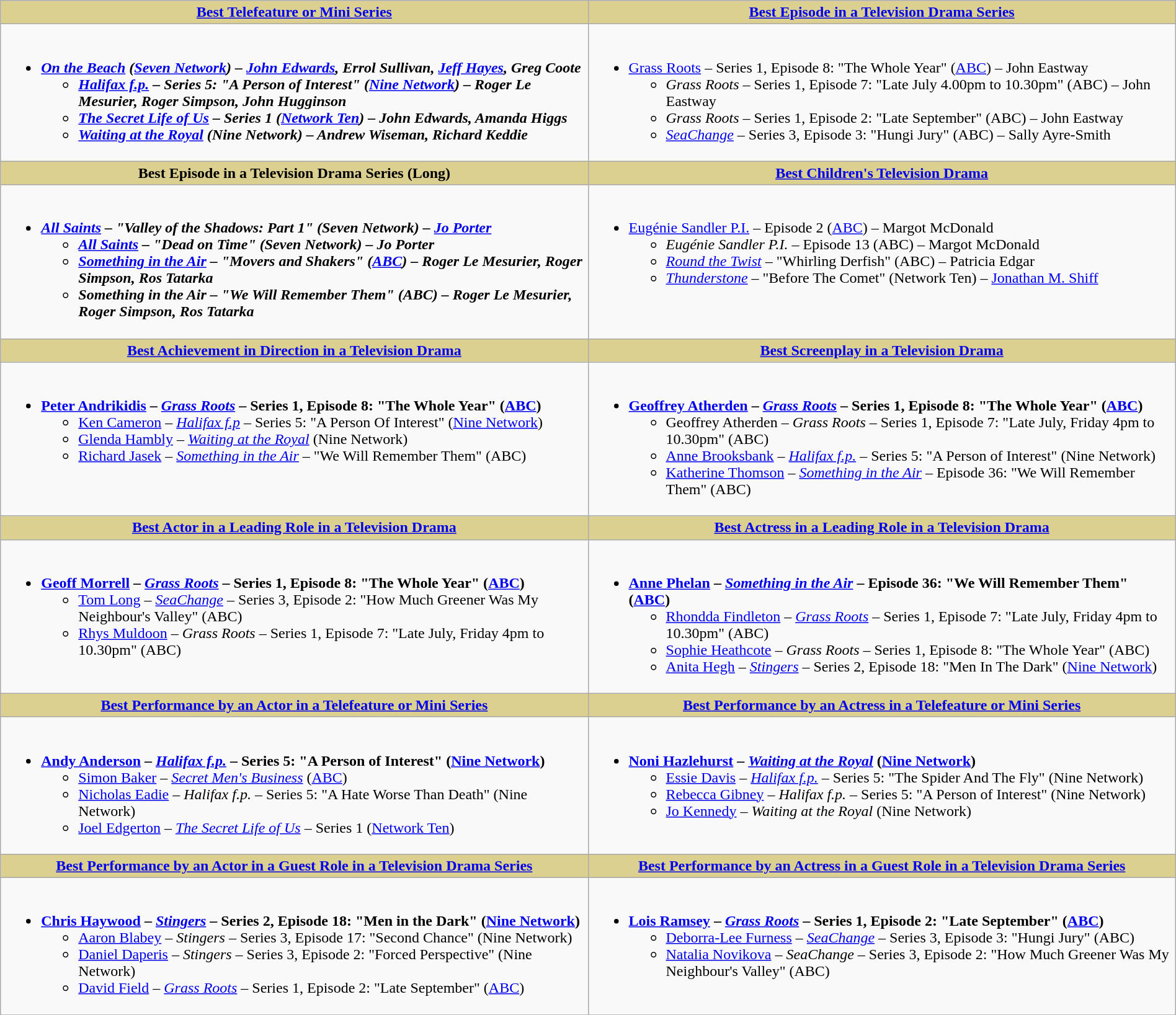<table class=wikitable style="width:100%">
<tr>
<th style="background:#DBD090;" ! width="50%"><a href='#'>Best Telefeature or Mini Series</a></th>
<th style="background:#DBD090;" ! width="50%"><a href='#'>Best Episode in a Television Drama Series</a></th>
</tr>
<tr>
<td valign="top"><br><ul><li><strong><em><a href='#'>On the Beach</a><em> (<a href='#'>Seven Network</a>) – <a href='#'>John Edwards</a>, Errol Sullivan, <a href='#'>Jeff Hayes</a>, Greg Coote<strong><ul><li></em><a href='#'>Halifax f.p.</a><em> – Series 5: "A Person of Interest" (<a href='#'>Nine Network</a>) – Roger Le Mesurier, Roger Simpson, John Hugginson</li><li></em><a href='#'>The Secret Life of Us</a><em> – Series 1 (<a href='#'>Network Ten</a>) – John Edwards, Amanda Higgs</li><li></em><a href='#'>Waiting at the Royal</a><em> (Nine Network) – Andrew Wiseman, Richard Keddie</li></ul></li></ul></td>
<td valign="top"><br><ul><li></em></strong><a href='#'>Grass Roots</a></em> – Series 1, Episode 8: "The Whole Year" (<a href='#'>ABC</a>) – John Eastway</strong><ul><li><em>Grass Roots</em> – Series 1, Episode 7: "Late July 4.00pm to 10.30pm" (ABC) – John Eastway</li><li><em>Grass Roots</em> – Series 1, Episode 2: "Late September" (ABC) – John Eastway</li><li><em><a href='#'>SeaChange</a></em> – Series 3, Episode 3: "Hungi Jury" (ABC) – Sally Ayre-Smith</li></ul></li></ul></td>
</tr>
<tr>
<th style="background:#DBD090;" ! width="50%">Best Episode in a Television Drama Series (Long)</th>
<th style="background:#DBD090;" ! width="50%"><a href='#'>Best Children's Television Drama</a></th>
</tr>
<tr>
<td valign="top"><br><ul><li><strong><em><a href='#'>All Saints</a><em> – "Valley of the Shadows: Part 1" (Seven Network) – <a href='#'>Jo Porter</a><strong><ul><li></em><a href='#'>All Saints</a><em> – "Dead on Time" (Seven Network) – Jo Porter</li><li></em><a href='#'>Something in the Air</a><em> – "Movers and Shakers" (<a href='#'>ABC</a>) – Roger Le Mesurier, Roger Simpson, Ros Tatarka</li><li></em>Something in the Air<em> – "We Will Remember Them" (ABC) – Roger Le Mesurier, Roger Simpson, Ros Tatarka</li></ul></li></ul></td>
<td valign="top"><br><ul><li></em></strong><a href='#'>Eugénie Sandler P.I.</a></em> – Episode 2 (<a href='#'>ABC</a>) – Margot McDonald</strong><ul><li><em>Eugénie Sandler P.I.</em> – Episode 13 (ABC) – Margot McDonald</li><li><em><a href='#'>Round the Twist</a></em> – "Whirling Derfish" (ABC) – Patricia Edgar</li><li><em><a href='#'>Thunderstone</a></em> – "Before The Comet" (Network Ten) – <a href='#'>Jonathan M. Shiff</a></li></ul></li></ul></td>
</tr>
<tr>
<th style="background:#DBD090;" ! width="50%"><a href='#'>Best Achievement in Direction in a Television Drama</a></th>
<th style="background:#DBD090;" ! width="50%"><a href='#'>Best Screenplay in a Television Drama</a></th>
</tr>
<tr>
<td valign="top"><br><ul><li><strong><a href='#'>Peter Andrikidis</a> – <em><a href='#'>Grass Roots</a></em> – Series 1, Episode 8: "The Whole Year" (<a href='#'>ABC</a>)</strong><ul><li><a href='#'>Ken Cameron</a> – <em><a href='#'>Halifax f.p</a></em> – Series 5: "A Person Of Interest" (<a href='#'>Nine Network</a>)</li><li><a href='#'>Glenda Hambly</a> – <em><a href='#'>Waiting at the Royal</a></em> (Nine Network)</li><li><a href='#'>Richard Jasek</a> – <em><a href='#'>Something in the Air</a></em> – "We Will Remember Them" (ABC)</li></ul></li></ul></td>
<td valign="top"><br><ul><li><strong><a href='#'>Geoffrey Atherden</a> – <em><a href='#'>Grass Roots</a></em> – Series 1, Episode 8: "The Whole Year" (<a href='#'>ABC</a>)</strong><ul><li>Geoffrey Atherden – <em>Grass Roots</em> – Series 1, Episode 7: "Late July, Friday 4pm to 10.30pm" (ABC)</li><li><a href='#'>Anne Brooksbank</a> – <em><a href='#'>Halifax f.p.</a></em> – Series 5: "A Person of Interest" (Nine Network)</li><li><a href='#'>Katherine Thomson</a> – <em><a href='#'>Something in the Air</a></em> – Episode 36: "We Will Remember Them" (ABC)</li></ul></li></ul></td>
</tr>
<tr>
<th style="background:#DBD090;" ! width="50%"><a href='#'>Best Actor in a Leading Role in a Television Drama</a></th>
<th style="background:#DBD090;" ! width="50%"><a href='#'>Best Actress in a Leading Role in a Television Drama</a></th>
</tr>
<tr>
<td valign="top"><br><ul><li><strong><a href='#'>Geoff Morrell</a> – <em><a href='#'>Grass Roots</a></em> – Series 1, Episode 8: "The Whole Year" (<a href='#'>ABC</a>)</strong><ul><li><a href='#'>Tom Long</a> – <em><a href='#'>SeaChange</a></em> – Series 3, Episode 2: "How Much Greener Was My Neighbour's Valley" (ABC)</li><li><a href='#'>Rhys Muldoon</a> – <em>Grass Roots</em> – Series 1, Episode 7: "Late July, Friday 4pm to 10.30pm" (ABC)</li></ul></li></ul></td>
<td valign="top"><br><ul><li><strong><a href='#'>Anne Phelan</a> – <em><a href='#'>Something in the Air</a></em> – Episode 36: "We Will Remember Them" (<a href='#'>ABC</a>)</strong><ul><li><a href='#'>Rhondda Findleton</a> – <em><a href='#'>Grass Roots</a></em> – Series 1, Episode 7: "Late July, Friday 4pm to 10.30pm" (ABC)</li><li><a href='#'>Sophie Heathcote</a> – <em>Grass Roots</em> – Series 1, Episode 8: "The Whole Year" (ABC)</li><li><a href='#'>Anita Hegh</a> – <em><a href='#'>Stingers</a></em> – Series 2, Episode 18: "Men In The Dark" (<a href='#'>Nine Network</a>)</li></ul></li></ul></td>
</tr>
<tr>
<th style="background:#DBD090;" ! width="50%"><a href='#'>Best Performance by an Actor in a Telefeature or Mini Series</a></th>
<th style="background:#DBD090;" ! width="50%"><a href='#'>Best Performance by an Actress in a Telefeature or Mini Series</a></th>
</tr>
<tr>
<td valign="top"><br><ul><li><strong><a href='#'>Andy Anderson</a> – <em><a href='#'>Halifax f.p.</a></em> – Series 5: "A Person of Interest" (<a href='#'>Nine Network</a>)</strong><ul><li><a href='#'>Simon Baker</a> – <em><a href='#'>Secret Men's Business</a></em> (<a href='#'>ABC</a>)</li><li><a href='#'>Nicholas Eadie</a> – <em>Halifax f.p.</em> – Series 5: "A Hate Worse Than Death" (Nine Network)</li><li><a href='#'>Joel Edgerton</a> – <em><a href='#'>The Secret Life of Us</a></em> – Series 1 (<a href='#'>Network Ten</a>)</li></ul></li></ul></td>
<td valign="top"><br><ul><li><strong><a href='#'>Noni Hazlehurst</a> – <em><a href='#'>Waiting at the Royal</a></em> (<a href='#'>Nine Network</a>)</strong><ul><li><a href='#'>Essie Davis</a> – <em><a href='#'>Halifax f.p.</a></em> – Series 5: "The Spider And The Fly" (Nine Network)</li><li><a href='#'>Rebecca Gibney</a> – <em>Halifax f.p.</em> – Series 5: "A Person of Interest" (Nine Network)</li><li><a href='#'>Jo Kennedy</a> – <em>Waiting at the Royal</em> (Nine Network)</li></ul></li></ul></td>
</tr>
<tr>
<th style="background:#DBD090;" ! width="50%"><a href='#'>Best Performance by an Actor in a Guest Role in a Television Drama Series</a></th>
<th style="background:#DBD090;" ! width="50%"><a href='#'>Best Performance by an Actress in a Guest Role in a Television Drama Series</a></th>
</tr>
<tr>
<td valign="top"><br><ul><li><strong><a href='#'>Chris Haywood</a> – <em><a href='#'>Stingers</a></em> – Series 2, Episode 18: "Men in the Dark" (<a href='#'>Nine Network</a>)</strong><ul><li><a href='#'>Aaron Blabey</a> – <em>Stingers</em> – Series 3, Episode 17: "Second Chance" (Nine Network)</li><li><a href='#'>Daniel Daperis</a> – <em>Stingers</em> – Series 3, Episode 2: "Forced Perspective" (Nine Network)</li><li><a href='#'>David Field</a> – <em><a href='#'>Grass Roots</a></em> – Series 1, Episode 2: "Late September" (<a href='#'>ABC</a>)</li></ul></li></ul></td>
<td valign="top"><br><ul><li><strong><a href='#'>Lois Ramsey</a> – <em><a href='#'>Grass Roots</a></em> – Series 1, Episode 2: "Late September" (<a href='#'>ABC</a>)</strong><ul><li><a href='#'>Deborra-Lee Furness</a> – <em><a href='#'>SeaChange</a></em> – Series 3, Episode 3: "Hungi Jury" (ABC)</li><li><a href='#'>Natalia Novikova</a> – <em>SeaChange</em> – Series 3, Episode 2: "How Much Greener Was My Neighbour's Valley" (ABC)</li></ul></li></ul></td>
</tr>
<tr>
</tr>
</table>
